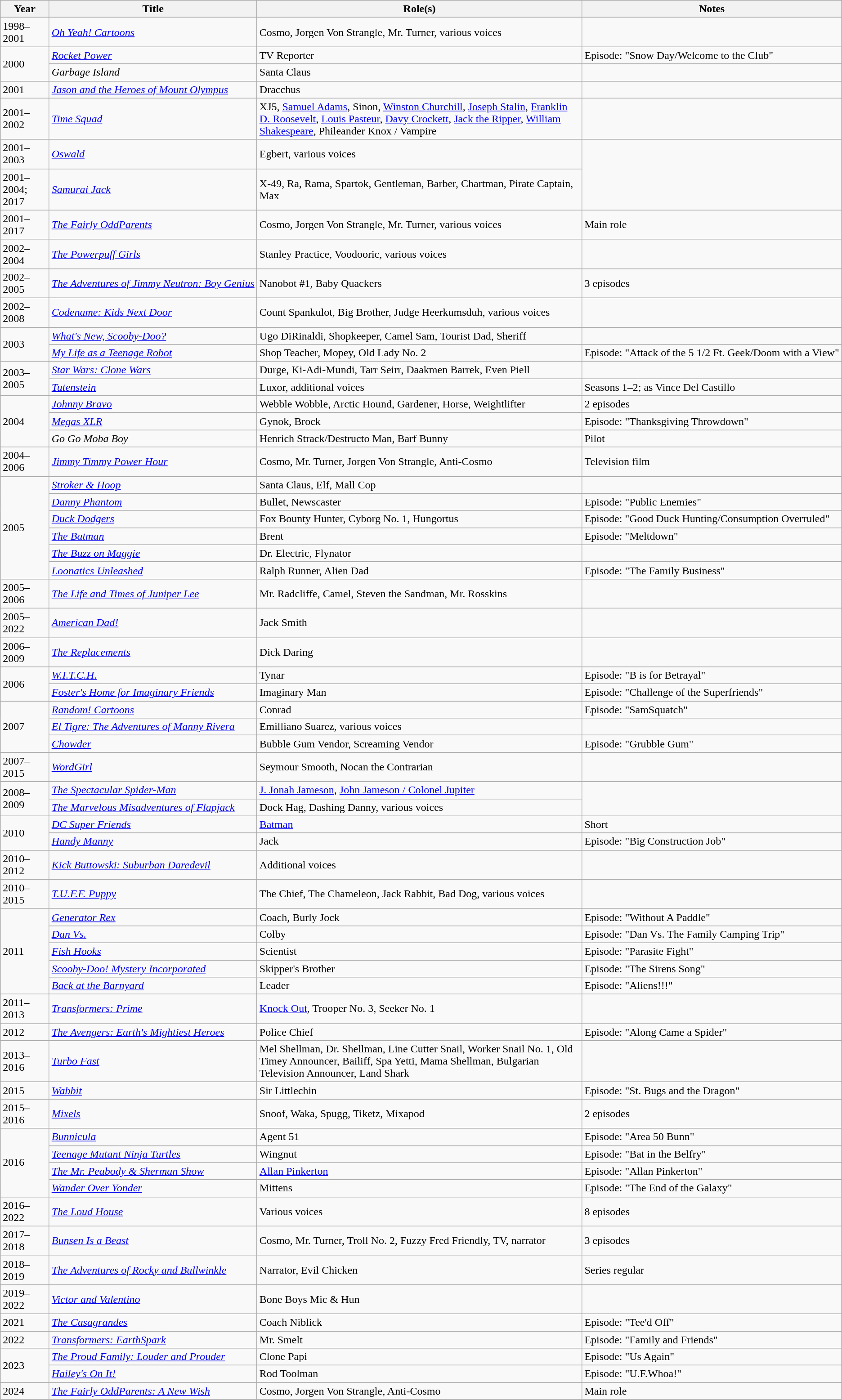<table class="wikitable">
<tr>
<th>Year</th>
<th>Title</th>
<th>Role(s)</th>
<th>Notes</th>
</tr>
<tr>
<td>1998–2001</td>
<td><em><a href='#'>Oh Yeah! Cartoons</a></em></td>
<td>Cosmo, Jorgen Von Strangle, Mr. Turner, various voices</td>
<td></td>
</tr>
<tr>
<td rowspan=2>2000</td>
<td><em><a href='#'>Rocket Power</a></em></td>
<td>TV Reporter</td>
<td>Episode: "Snow Day/Welcome to the Club"</td>
</tr>
<tr>
<td><em>Garbage Island</em></td>
<td>Santa Claus</td>
<td></td>
</tr>
<tr>
<td>2001</td>
<td><em><a href='#'>Jason and the Heroes of Mount Olympus</a></em></td>
<td>Dracchus</td>
<td></td>
</tr>
<tr>
<td>2001–2002</td>
<td><em><a href='#'>Time Squad</a></em></td>
<td>XJ5, <a href='#'>Samuel Adams</a>, Sinon, <a href='#'>Winston Churchill</a>, <a href='#'>Joseph Stalin</a>, <a href='#'>Franklin D. Roosevelt</a>, <a href='#'>Louis Pasteur</a>, <a href='#'>Davy Crockett</a>, <a href='#'>Jack the Ripper</a>, <a href='#'>William Shakespeare</a>, Phileander Knox / Vampire</td>
<td></td>
</tr>
<tr>
<td>2001–2003</td>
<td><em><a href='#'>Oswald</a></em></td>
<td>Egbert, various voices</td>
<td rowspan="2"></td>
</tr>
<tr>
<td>2001–2004; 2017</td>
<td><em><a href='#'>Samurai Jack</a></em></td>
<td>X-49, Ra, Rama, Spartok, Gentleman, Barber, Chartman, Pirate Captain, Max</td>
</tr>
<tr>
<td>2001–2017</td>
<td><em><a href='#'>The Fairly OddParents</a></em></td>
<td>Cosmo, Jorgen Von Strangle, Mr. Turner, various voices</td>
<td>Main role</td>
</tr>
<tr>
<td>2002–2004</td>
<td><em><a href='#'>The Powerpuff Girls</a></em></td>
<td>Stanley Practice, Voodooric, various voices</td>
<td></td>
</tr>
<tr>
<td>2002–2005</td>
<td style="white-space: nowrap;"><em><a href='#'>The Adventures of Jimmy Neutron: Boy Genius</a></em></td>
<td>Nanobot #1, Baby Quackers</td>
<td>3 episodes</td>
</tr>
<tr>
<td>2002–2008</td>
<td><em><a href='#'>Codename: Kids Next Door</a></em></td>
<td>Count Spankulot, Big Brother, Judge Heerkumsduh, various voices</td>
<td></td>
</tr>
<tr>
<td rowspan=2>2003</td>
<td><em><a href='#'>What's New, Scooby-Doo?</a></em></td>
<td>Ugo DiRinaldi, Shopkeeper, Camel Sam, Tourist Dad, Sheriff</td>
<td></td>
</tr>
<tr>
<td><em><a href='#'>My Life as a Teenage Robot</a></em></td>
<td>Shop Teacher, Mopey, Old Lady No. 2</td>
<td style="white-space: nowrap;">Episode: "Attack of the 5 1/2 Ft. Geek/Doom with a View"</td>
</tr>
<tr>
<td rowspan=2>2003–2005</td>
<td><em><a href='#'>Star Wars: Clone Wars</a></em></td>
<td>Durge, Ki-Adi-Mundi, Tarr Seirr, Daakmen Barrek, Even Piell</td>
<td></td>
</tr>
<tr>
<td><em><a href='#'>Tutenstein</a></em></td>
<td>Luxor, additional voices</td>
<td>Seasons 1–2; as Vince Del Castillo</td>
</tr>
<tr>
<td rowspan="3">2004</td>
<td><em><a href='#'>Johnny Bravo</a></em></td>
<td>Webble Wobble, Arctic Hound, Gardener, Horse, Weightlifter</td>
<td>2 episodes</td>
</tr>
<tr>
<td><em><a href='#'>Megas XLR</a></em></td>
<td>Gynok, Brock</td>
<td>Episode: "Thanksgiving Throwdown"</td>
</tr>
<tr>
<td><em>Go Go Moba Boy</em></td>
<td>Henrich Strack/Destructo Man, Barf Bunny</td>
<td>Pilot</td>
</tr>
<tr>
<td>2004–2006</td>
<td><em><a href='#'>Jimmy Timmy Power Hour</a></em></td>
<td>Cosmo, Mr. Turner, Jorgen Von Strangle, Anti-Cosmo</td>
<td>Television  film </td>
</tr>
<tr>
<td rowspan=6>2005</td>
<td><em><a href='#'>Stroker & Hoop</a></em></td>
<td>Santa Claus, Elf, Mall Cop</td>
<td></td>
</tr>
<tr>
<td><em><a href='#'>Danny Phantom</a></em></td>
<td>Bullet, Newscaster</td>
<td>Episode: "Public Enemies"</td>
</tr>
<tr>
<td><em><a href='#'>Duck Dodgers</a></em></td>
<td>Fox Bounty Hunter, Cyborg No. 1, Hungortus</td>
<td>Episode: "Good Duck Hunting/Consumption Overruled"</td>
</tr>
<tr>
<td><em><a href='#'>The Batman</a></em></td>
<td>Brent</td>
<td>Episode: "Meltdown"</td>
</tr>
<tr>
<td><em><a href='#'>The Buzz on Maggie</a></em></td>
<td>Dr. Electric, Flynator</td>
<td></td>
</tr>
<tr>
<td><em><a href='#'>Loonatics Unleashed</a></em></td>
<td>Ralph Runner, Alien Dad</td>
<td>Episode: "The Family Business"</td>
</tr>
<tr>
<td>2005–2006</td>
<td><em><a href='#'>The Life and Times of Juniper Lee</a></em></td>
<td>Mr. Radcliffe, Camel, Steven the Sandman, Mr. Rosskins</td>
<td></td>
</tr>
<tr>
<td>2005–2022</td>
<td><em><a href='#'>American Dad!</a></em></td>
<td>Jack Smith</td>
<td></td>
</tr>
<tr>
<td>2006–2009</td>
<td><em><a href='#'>The Replacements</a></em></td>
<td>Dick Daring</td>
<td></td>
</tr>
<tr>
<td rowspan=2>2006</td>
<td><em><a href='#'>W.I.T.C.H.</a></em></td>
<td>Tynar</td>
<td>Episode: "B is for Betrayal"</td>
</tr>
<tr>
<td><em><a href='#'>Foster's Home for Imaginary Friends</a></em></td>
<td>Imaginary Man</td>
<td>Episode: "Challenge of the Superfriends"</td>
</tr>
<tr>
<td rowspan=3>2007</td>
<td><em><a href='#'>Random! Cartoons</a></em></td>
<td>Conrad</td>
<td>Episode: "SamSquatch"</td>
</tr>
<tr>
<td><em><a href='#'>El Tigre: The Adventures of Manny Rivera</a></em></td>
<td>Emilliano Suarez, various voices</td>
<td></td>
</tr>
<tr>
<td><em><a href='#'>Chowder</a></em></td>
<td>Bubble Gum Vendor, Screaming Vendor</td>
<td>Episode: "Grubble Gum"</td>
</tr>
<tr>
<td>2007–2015</td>
<td><em><a href='#'>WordGirl</a></em></td>
<td>Seymour Smooth, Nocan the Contrarian</td>
<td></td>
</tr>
<tr>
<td rowspan=2>2008–2009</td>
<td><em><a href='#'>The Spectacular Spider-Man</a></em></td>
<td><a href='#'>J. Jonah Jameson</a>, <a href='#'>John Jameson / Colonel Jupiter</a></td>
<td rowspan="2"></td>
</tr>
<tr>
<td><em><a href='#'>The Marvelous Misadventures of Flapjack</a></em></td>
<td>Dock Hag, Dashing Danny, various voices</td>
</tr>
<tr>
<td rowspan=2>2010</td>
<td><em><a href='#'>DC Super Friends</a></em></td>
<td><a href='#'>Batman</a></td>
<td>Short</td>
</tr>
<tr>
<td><em><a href='#'>Handy Manny</a></em></td>
<td>Jack</td>
<td>Episode: "Big Construction Job"</td>
</tr>
<tr>
<td>2010–2012</td>
<td><em><a href='#'>Kick Buttowski: Suburban Daredevil</a></em></td>
<td>Additional voices</td>
<td></td>
</tr>
<tr>
<td>2010–2015</td>
<td><em><a href='#'>T.U.F.F. Puppy</a></em></td>
<td>The Chief, The Chameleon, Jack Rabbit, Bad Dog, various voices</td>
<td></td>
</tr>
<tr>
<td rowspan="5">2011</td>
<td><em><a href='#'>Generator Rex</a></em></td>
<td>Coach, Burly Jock</td>
<td>Episode: "Without A Paddle"</td>
</tr>
<tr>
<td><em><a href='#'>Dan Vs.</a></em></td>
<td>Colby</td>
<td>Episode: "Dan Vs. The Family Camping Trip"</td>
</tr>
<tr>
<td><em><a href='#'>Fish Hooks</a></em></td>
<td>Scientist</td>
<td>Episode: "Parasite Fight"</td>
</tr>
<tr>
<td><em><a href='#'>Scooby-Doo! Mystery Incorporated</a></em></td>
<td>Skipper's Brother</td>
<td>Episode: "The Sirens Song"</td>
</tr>
<tr>
<td><em><a href='#'>Back at the Barnyard</a></em></td>
<td>Leader</td>
<td>Episode: "Aliens!!!"</td>
</tr>
<tr>
<td>2011–2013</td>
<td><em><a href='#'>Transformers: Prime</a></em></td>
<td><a href='#'>Knock Out</a>, Trooper No. 3, Seeker No. 1</td>
<td></td>
</tr>
<tr>
<td>2012</td>
<td><em><a href='#'>The Avengers: Earth's Mightiest Heroes</a></em></td>
<td>Police Chief</td>
<td>Episode: "Along Came a Spider"</td>
</tr>
<tr>
<td>2013–2016</td>
<td><em><a href='#'>Turbo Fast</a></em></td>
<td>Mel Shellman, Dr. Shellman, Line Cutter Snail, Worker Snail No. 1, Old Timey Announcer, Bailiff, Spa Yetti, Mama Shellman, Bulgarian Television Announcer, Land Shark</td>
<td></td>
</tr>
<tr>
<td>2015</td>
<td><em><a href='#'>Wabbit</a></em></td>
<td>Sir Littlechin</td>
<td>Episode: "St. Bugs and the Dragon"</td>
</tr>
<tr>
<td>2015–2016</td>
<td><em><a href='#'>Mixels</a></em></td>
<td>Snoof, Waka, Spugg, Tiketz, Mixapod</td>
<td>2 episodes</td>
</tr>
<tr>
<td rowspan="4">2016</td>
<td><em><a href='#'>Bunnicula</a></em></td>
<td>Agent 51</td>
<td>Episode: "Area 50 Bunn"</td>
</tr>
<tr>
<td><em><a href='#'>Teenage Mutant Ninja Turtles</a></em></td>
<td>Wingnut</td>
<td>Episode: "Bat in the Belfry"</td>
</tr>
<tr>
<td><em><a href='#'>The Mr. Peabody & Sherman Show</a></em></td>
<td><a href='#'>Allan Pinkerton</a></td>
<td>Episode: "Allan Pinkerton"</td>
</tr>
<tr>
<td><em><a href='#'>Wander Over Yonder</a></em></td>
<td>Mittens</td>
<td>Episode: "The End of the Galaxy"</td>
</tr>
<tr>
<td>2016–2022</td>
<td><em><a href='#'>The Loud House</a></em></td>
<td>Various voices</td>
<td>8 episodes</td>
</tr>
<tr>
<td>2017–2018</td>
<td><em><a href='#'>Bunsen Is a Beast</a></em></td>
<td>Cosmo, Mr. Turner, Troll No. 2, Fuzzy Fred Friendly, TV, narrator</td>
<td>3 episodes</td>
</tr>
<tr>
<td>2018–2019</td>
<td><em><a href='#'>The Adventures of Rocky and Bullwinkle</a></em></td>
<td>Narrator, Evil Chicken</td>
<td>Series regular</td>
</tr>
<tr>
<td>2019–2022</td>
<td><em><a href='#'>Victor and Valentino</a></em></td>
<td>Bone Boys Mic & Hun</td>
<td></td>
</tr>
<tr>
<td>2021</td>
<td><em><a href='#'>The Casagrandes</a></em></td>
<td>Coach Niblick</td>
<td>Episode: "Tee'd Off"</td>
</tr>
<tr>
<td>2022</td>
<td><em><a href='#'>Transformers: EarthSpark</a></em></td>
<td>Mr. Smelt</td>
<td>Episode: "Family and Friends"</td>
</tr>
<tr>
<td rowspan="2">2023</td>
<td><em><a href='#'>The Proud Family: Louder and Prouder</a></em></td>
<td>Clone Papi</td>
<td>Episode: "Us Again"</td>
</tr>
<tr>
<td><em><a href='#'>Hailey's On It!</a></em></td>
<td>Rod Toolman</td>
<td>Episode: "U.F.Whoa!"</td>
</tr>
<tr>
<td>2024</td>
<td><em><a href='#'>The Fairly OddParents: A New Wish</a></em></td>
<td>Cosmo, Jorgen Von Strangle, Anti-Cosmo</td>
<td>Main role</td>
</tr>
</table>
